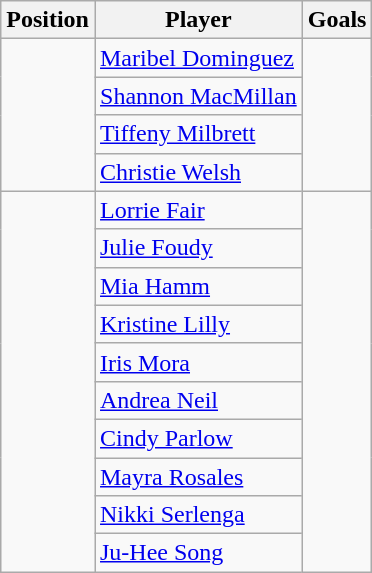<table class="wikitable">
<tr>
<th>Position</th>
<th>Player</th>
<th>Goals</th>
</tr>
<tr>
<td rowspan=4></td>
<td> <a href='#'>Maribel Dominguez</a></td>
<td rowspan=4></td>
</tr>
<tr>
<td> <a href='#'>Shannon MacMillan</a></td>
</tr>
<tr>
<td> <a href='#'>Tiffeny Milbrett</a></td>
</tr>
<tr>
<td> <a href='#'>Christie Welsh</a></td>
</tr>
<tr>
<td rowspan=10></td>
<td> <a href='#'>Lorrie Fair</a></td>
<td rowspan=10></td>
</tr>
<tr>
<td> <a href='#'>Julie Foudy</a></td>
</tr>
<tr>
<td> <a href='#'>Mia Hamm</a></td>
</tr>
<tr>
<td> <a href='#'>Kristine Lilly</a></td>
</tr>
<tr>
<td> <a href='#'>Iris Mora</a></td>
</tr>
<tr>
<td> <a href='#'>Andrea Neil</a></td>
</tr>
<tr>
<td> <a href='#'>Cindy Parlow</a></td>
</tr>
<tr>
<td> <a href='#'>Mayra Rosales</a></td>
</tr>
<tr>
<td> <a href='#'>Nikki Serlenga</a></td>
</tr>
<tr>
<td> <a href='#'>Ju-Hee Song</a></td>
</tr>
</table>
